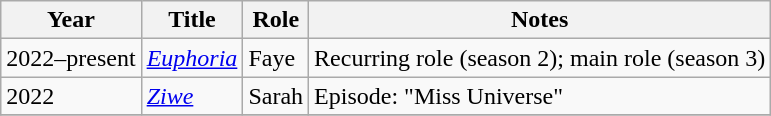<table class="wikitable sortable">
<tr>
<th>Year</th>
<th>Title</th>
<th>Role</th>
<th class="unsortable">Notes</th>
</tr>
<tr>
<td>2022–present</td>
<td><em><a href='#'>Euphoria</a></em></td>
<td>Faye</td>
<td>Recurring role (season 2); main role (season 3)</td>
</tr>
<tr>
<td>2022</td>
<td><a href='#'><em>Ziwe</em></a></td>
<td>Sarah</td>
<td>Episode: "Miss Universe"</td>
</tr>
<tr>
</tr>
</table>
